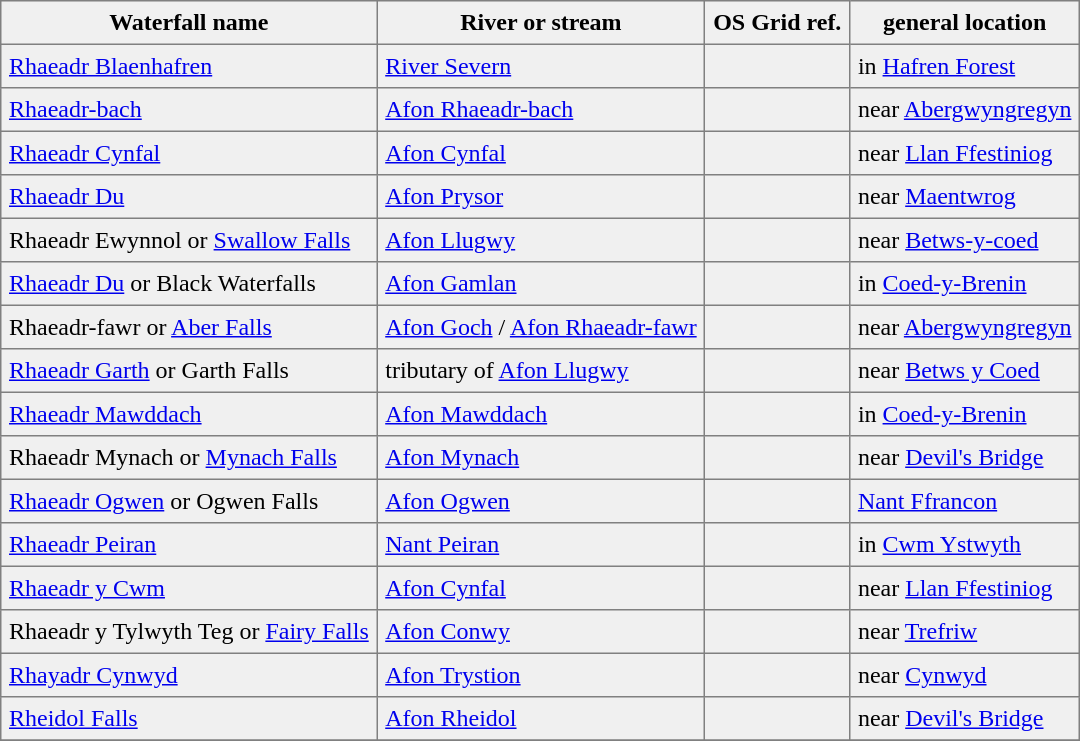<table border=1 cellspacing=0 cellpadding=5 style="border-collapse: collapse; background:#f0f0f0;">
<tr>
<th>Waterfall name</th>
<th>River or stream</th>
<th>OS Grid ref.</th>
<th>general location</th>
</tr>
<tr>
<td><a href='#'>Rhaeadr Blaenhafren</a></td>
<td><a href='#'>River Severn</a></td>
<td></td>
<td>in <a href='#'>Hafren Forest</a></td>
</tr>
<tr>
<td><a href='#'>Rhaeadr-bach</a></td>
<td><a href='#'>Afon Rhaeadr-bach</a></td>
<td></td>
<td>near <a href='#'>Abergwyngregyn</a></td>
</tr>
<tr>
<td><a href='#'>Rhaeadr Cynfal</a></td>
<td><a href='#'>Afon Cynfal</a></td>
<td></td>
<td>near <a href='#'>Llan Ffestiniog</a></td>
</tr>
<tr>
<td><a href='#'>Rhaeadr Du</a></td>
<td><a href='#'>Afon Prysor</a></td>
<td></td>
<td>near <a href='#'>Maentwrog</a></td>
</tr>
<tr>
<td>Rhaeadr Ewynnol or <a href='#'>Swallow Falls</a></td>
<td><a href='#'>Afon Llugwy</a></td>
<td></td>
<td>near <a href='#'>Betws-y-coed</a></td>
</tr>
<tr>
<td><a href='#'>Rhaeadr Du</a> or Black Waterfalls</td>
<td><a href='#'>Afon Gamlan</a></td>
<td></td>
<td>in <a href='#'>Coed-y-Brenin</a></td>
</tr>
<tr>
<td>Rhaeadr-fawr or <a href='#'>Aber Falls</a></td>
<td><a href='#'>Afon Goch</a> / <a href='#'>Afon Rhaeadr-fawr</a></td>
<td></td>
<td>near <a href='#'>Abergwyngregyn</a></td>
</tr>
<tr>
<td><a href='#'>Rhaeadr Garth</a> or Garth Falls</td>
<td>tributary of <a href='#'>Afon Llugwy</a></td>
<td></td>
<td>near <a href='#'>Betws y Coed</a></td>
</tr>
<tr>
<td><a href='#'>Rhaeadr Mawddach</a></td>
<td><a href='#'>Afon Mawddach</a></td>
<td></td>
<td>in <a href='#'>Coed-y-Brenin</a></td>
</tr>
<tr>
<td>Rhaeadr Mynach or <a href='#'>Mynach Falls</a></td>
<td><a href='#'>Afon Mynach</a></td>
<td></td>
<td>near <a href='#'>Devil's Bridge</a></td>
</tr>
<tr>
<td><a href='#'>Rhaeadr Ogwen</a> or Ogwen Falls</td>
<td><a href='#'>Afon Ogwen</a></td>
<td></td>
<td><a href='#'>Nant Ffrancon</a></td>
</tr>
<tr>
<td><a href='#'>Rhaeadr Peiran</a></td>
<td><a href='#'>Nant Peiran</a></td>
<td></td>
<td>in <a href='#'>Cwm Ystwyth</a></td>
</tr>
<tr>
<td><a href='#'>Rhaeadr y Cwm</a></td>
<td><a href='#'>Afon Cynfal</a></td>
<td></td>
<td>near <a href='#'>Llan Ffestiniog</a></td>
</tr>
<tr>
<td>Rhaeadr y Tylwyth Teg or <a href='#'>Fairy Falls</a></td>
<td><a href='#'>Afon Conwy</a></td>
<td></td>
<td>near <a href='#'>Trefriw</a></td>
</tr>
<tr>
<td><a href='#'>Rhayadr Cynwyd</a></td>
<td><a href='#'>Afon Trystion</a></td>
<td></td>
<td>near <a href='#'>Cynwyd</a></td>
</tr>
<tr>
<td><a href='#'>Rheidol Falls</a></td>
<td><a href='#'>Afon Rheidol</a></td>
<td></td>
<td>near <a href='#'>Devil's Bridge</a></td>
</tr>
<tr>
</tr>
</table>
